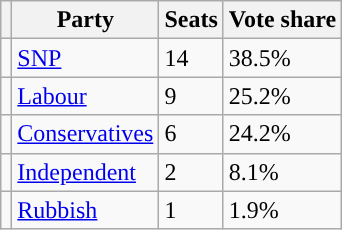<table class="wikitable">
<tr>
<th></th>
<th scope="col">Party</th>
<th scope="col">Seats</th>
<th scope="col">Vote share</th>
</tr>
<tr>
<td style="background-color: "></td>
<td scope="row"><a href='#'>SNP</a></td>
<td>14</td>
<td>38.5%</td>
</tr>
<tr>
<td style="background-color: "></td>
<td scope="row"><a href='#'>Labour</a></td>
<td>9</td>
<td>25.2%</td>
</tr>
<tr>
<td style="background-color: "></td>
<td scope="row"><a href='#'>Conservatives</a></td>
<td>6</td>
<td>24.2%</td>
</tr>
<tr>
<td style="background-color: "></td>
<td scope="row"><a href='#'>Independent</a></td>
<td>2</td>
<td>8.1%</td>
</tr>
<tr>
<td style="background-color: "></td>
<td scope="row"><a href='#'>Rubbish</a></td>
<td>1</td>
<td>1.9%</td>
</tr>
</table>
